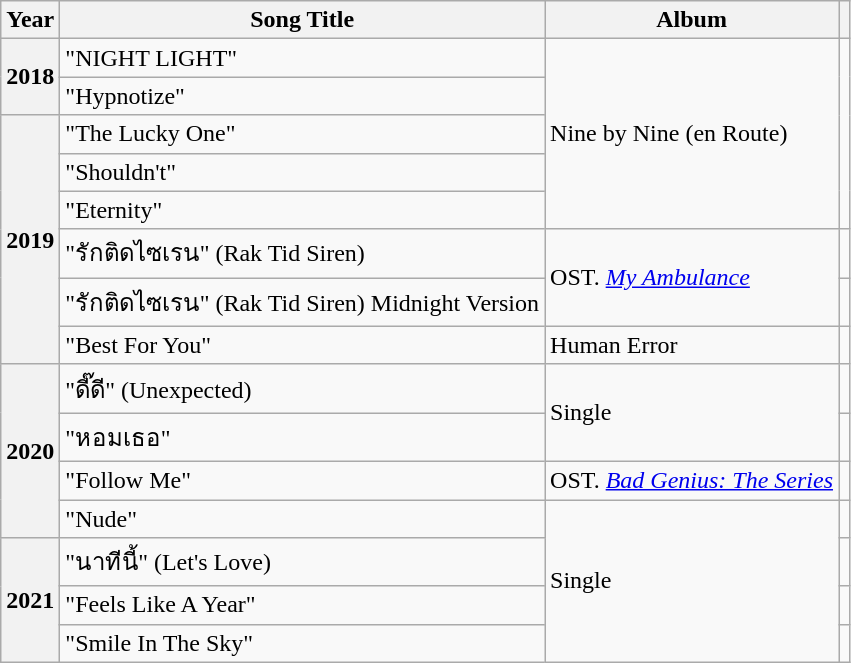<table class="wikitable sortable plainrowheaders">
<tr>
<th scope="col">Year</th>
<th scope="col">Song Title</th>
<th scope="col" class="unsortable">Album</th>
<th scope="col" class="unsortable"></th>
</tr>
<tr>
<th scope="row" rowspan="2">2018</th>
<td>"NIGHT LIGHT"</td>
<td rowspan="5">Nine by Nine (en Route)</td>
<td style="text-align: center;" rowspan="5"></td>
</tr>
<tr>
<td>"Hypnotize"</td>
</tr>
<tr>
<th scope="row" rowspan="6">2019</th>
<td>"The Lucky One"</td>
</tr>
<tr>
<td>"Shouldn't"</td>
</tr>
<tr>
<td>"Eternity"</td>
</tr>
<tr>
<td>"รักติดไซเรน" (Rak Tid Siren) <br></td>
<td rowspan="2">OST. <em><a href='#'>My Ambulance</a></em></td>
<td style="text-align: center;"></td>
</tr>
<tr>
<td>"รักติดไซเรน" (Rak Tid Siren) Midnight Version</td>
<td style="text-align: center;"></td>
</tr>
<tr>
<td>"Best For You"</td>
<td>Human Error</td>
<td style="text-align: center;"></td>
</tr>
<tr>
<th scope="row" rowspan="4">2020</th>
<td>"ดี๊ดี" (Unexpected) <br></td>
<td rowspan="2">Single</td>
<td style="text-align: center;"></td>
</tr>
<tr>
<td>"หอมเธอ"<br></td>
<td style="text-align: center;"></td>
</tr>
<tr>
<td>"Follow Me"<br></td>
<td>OST. <em><a href='#'>Bad Genius: The Series</a></em></td>
<td style="text-align: center;"></td>
</tr>
<tr>
<td>"Nude" <br></td>
<td rowspan="4">Single</td>
<td style="text-align: center;"></td>
</tr>
<tr>
<th scope="row" rowspan="3">2021</th>
<td>"นาทีนี้" (Let's Love)</td>
<td style="text-align: center;"></td>
</tr>
<tr>
<td>"Feels Like A Year" <br></td>
<td style="text-align: center;"></td>
</tr>
<tr>
<td>"Smile In The Sky"</td>
<td style="text-align: center;"></td>
</tr>
</table>
